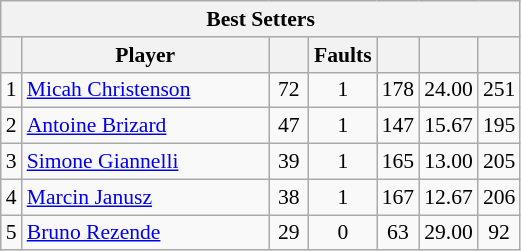<table class="wikitable sortable" style=font-size:90%>
<tr>
<th colspan=7>Best Setters</th>
</tr>
<tr>
<th></th>
<th width=158>Player</th>
<th width=20></th>
<th width=20>Faults</th>
<th width=20></th>
<th width=20></th>
<th width=20></th>
</tr>
<tr>
<td>1</td>
<td> <a href='#'>Micah Christenson</a></td>
<td align=center>72</td>
<td align=center>1</td>
<td align=center>178</td>
<td align=center>24.00</td>
<td align=center>251</td>
</tr>
<tr>
<td>2</td>
<td> <a href='#'>Antoine Brizard</a></td>
<td align=center>47</td>
<td align=center>1</td>
<td align=center>147</td>
<td align=center>15.67</td>
<td align=center>195</td>
</tr>
<tr>
<td>3</td>
<td> <a href='#'>Simone Giannelli</a></td>
<td align=center>39</td>
<td align=center>1</td>
<td align=center>165</td>
<td align=center>13.00</td>
<td align=center>205</td>
</tr>
<tr>
<td>4</td>
<td> <a href='#'>Marcin Janusz</a></td>
<td align=center>38</td>
<td align=center>1</td>
<td align=center>167</td>
<td align=center>12.67</td>
<td align=center>206</td>
</tr>
<tr>
<td>5</td>
<td> <a href='#'>Bruno Rezende</a></td>
<td align=center>29</td>
<td align=center>0</td>
<td align=center>63</td>
<td align=center>29.00</td>
<td align=center>92</td>
</tr>
</table>
